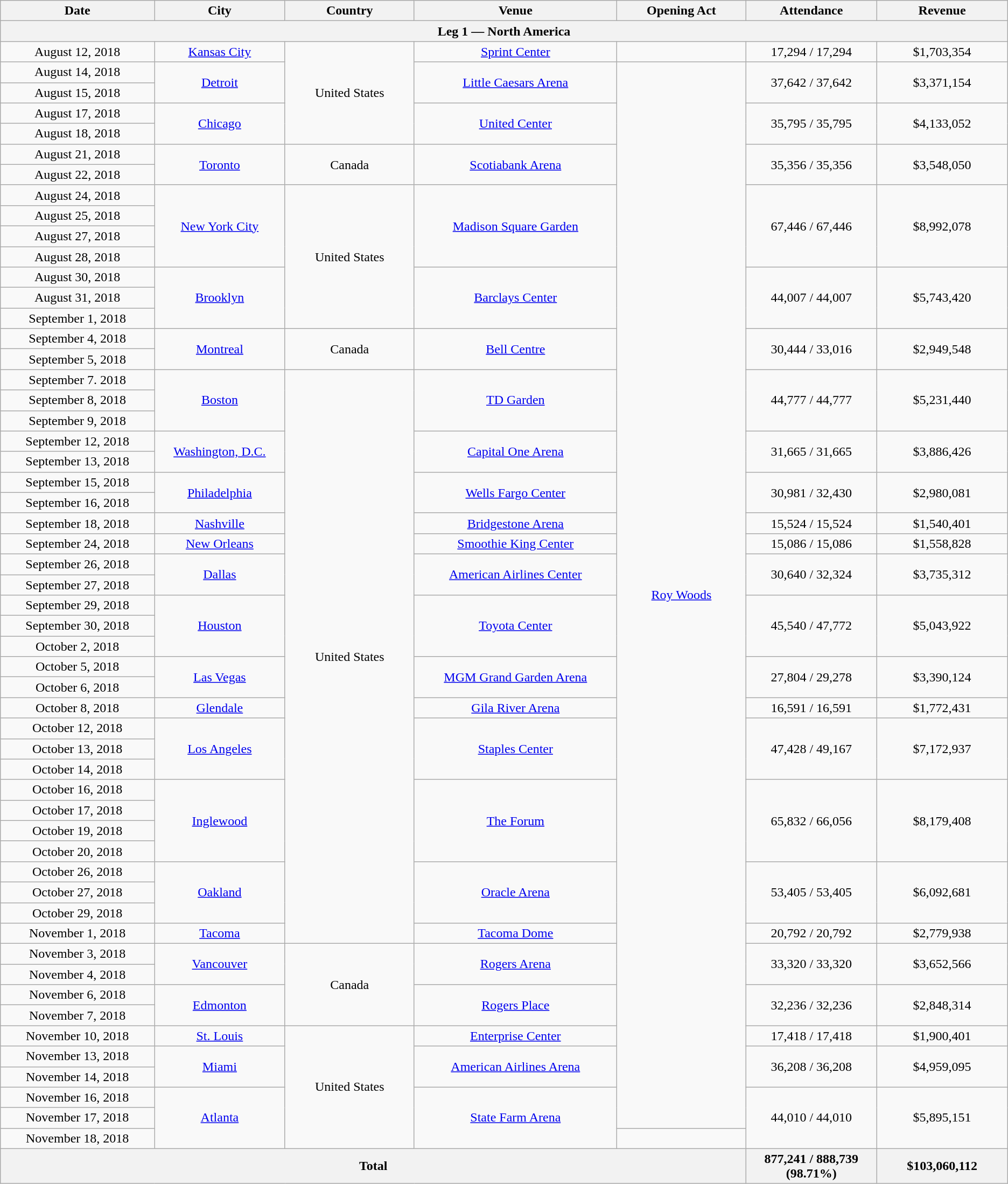<table class="wikitable" style="text-align:center;">
<tr>
<th scope="col" style="width:12em;">Date</th>
<th scope="col" style="width:10em;">City</th>
<th scope="col" style="width:10em;">Country</th>
<th scope="col" style="width:16em;">Venue</th>
<th scope="col" style="width:10em;">Opening Act</th>
<th scope="col" style="width:10em;">Attendance</th>
<th scope="col" style="width:10em;">Revenue</th>
</tr>
<tr>
<th colspan="7">Leg 1 — North America</th>
</tr>
<tr>
<td>August 12, 2018</td>
<td><a href='#'>Kansas City</a></td>
<td rowspan="5">United States</td>
<td><a href='#'>Sprint Center</a></td>
<td></td>
<td>17,294 / 17,294</td>
<td>$1,703,354</td>
</tr>
<tr>
<td>August 14, 2018</td>
<td rowspan="2"><a href='#'>Detroit</a></td>
<td rowspan="2"><a href='#'>Little Caesars Arena</a></td>
<td rowspan="52"><a href='#'>Roy Woods</a></td>
<td rowspan="2">37,642 / 37,642</td>
<td rowspan="2">$3,371,154</td>
</tr>
<tr>
<td>August 15, 2018</td>
</tr>
<tr>
<td>August 17, 2018</td>
<td rowspan="2"><a href='#'>Chicago</a></td>
<td rowspan="2"><a href='#'>United Center</a></td>
<td rowspan="2">35,795 / 35,795</td>
<td rowspan="2">$4,133,052</td>
</tr>
<tr>
<td>August 18, 2018</td>
</tr>
<tr>
<td>August 21, 2018</td>
<td rowspan="2"><a href='#'>Toronto</a></td>
<td rowspan="2">Canada</td>
<td rowspan="2"><a href='#'>Scotiabank Arena</a></td>
<td rowspan="2">35,356 / 35,356</td>
<td rowspan="2">$3,548,050</td>
</tr>
<tr>
<td>August 22, 2018</td>
</tr>
<tr>
<td>August 24, 2018</td>
<td rowspan="4"><a href='#'>New York City</a></td>
<td rowspan="7">United States</td>
<td rowspan="4"><a href='#'>Madison Square Garden</a></td>
<td rowspan="4">67,446 / 67,446</td>
<td rowspan="4">$8,992,078</td>
</tr>
<tr>
<td>August 25, 2018</td>
</tr>
<tr>
<td>August 27, 2018</td>
</tr>
<tr>
<td>August 28, 2018</td>
</tr>
<tr>
<td>August 30, 2018</td>
<td rowspan="3"><a href='#'>Brooklyn</a></td>
<td rowspan="3"><a href='#'>Barclays Center</a></td>
<td rowspan="3">44,007 / 44,007</td>
<td rowspan="3">$5,743,420</td>
</tr>
<tr>
<td>August 31, 2018</td>
</tr>
<tr>
<td>September 1, 2018</td>
</tr>
<tr>
<td>September 4, 2018</td>
<td rowspan="2"><a href='#'>Montreal</a></td>
<td rowspan="2">Canada</td>
<td rowspan="2"><a href='#'>Bell Centre</a></td>
<td rowspan="2">30,444 / 33,016</td>
<td rowspan="2">$2,949,548</td>
</tr>
<tr>
<td>September 5, 2018</td>
</tr>
<tr>
<td>September 7. 2018</td>
<td rowspan="3"><a href='#'>Boston</a></td>
<td rowspan="28">United States</td>
<td rowspan="3"><a href='#'>TD Garden</a></td>
<td rowspan="3">44,777 / 44,777</td>
<td rowspan="3">$5,231,440</td>
</tr>
<tr>
<td>September 8, 2018</td>
</tr>
<tr>
<td>September 9, 2018</td>
</tr>
<tr>
<td>September 12, 2018</td>
<td rowspan="2"><a href='#'>Washington, D.C.</a></td>
<td rowspan="2"><a href='#'>Capital One Arena</a></td>
<td rowspan="2">31,665 / 31,665</td>
<td rowspan="2">$3,886,426</td>
</tr>
<tr>
<td>September 13, 2018</td>
</tr>
<tr>
<td>September 15, 2018</td>
<td rowspan="2"><a href='#'>Philadelphia</a></td>
<td rowspan="2"><a href='#'>Wells Fargo Center</a></td>
<td rowspan="2">30,981 / 32,430</td>
<td rowspan="2">$2,980,081</td>
</tr>
<tr>
<td>September 16, 2018</td>
</tr>
<tr>
<td>September 18, 2018</td>
<td><a href='#'>Nashville</a></td>
<td><a href='#'>Bridgestone Arena</a></td>
<td>15,524 / 15,524</td>
<td>$1,540,401</td>
</tr>
<tr>
<td>September 24, 2018</td>
<td><a href='#'>New Orleans</a></td>
<td><a href='#'>Smoothie King Center</a></td>
<td>15,086 / 15,086</td>
<td>$1,558,828</td>
</tr>
<tr>
<td>September 26, 2018</td>
<td rowspan="2"><a href='#'>Dallas</a></td>
<td rowspan="2"><a href='#'>American Airlines Center</a></td>
<td rowspan="2">30,640 / 32,324</td>
<td rowspan="2">$3,735,312</td>
</tr>
<tr>
<td>September 27, 2018</td>
</tr>
<tr>
<td>September 29, 2018</td>
<td rowspan="3"><a href='#'>Houston</a></td>
<td rowspan="3"><a href='#'>Toyota Center</a></td>
<td rowspan="3">45,540 / 47,772</td>
<td rowspan="3">$5,043,922</td>
</tr>
<tr>
<td>September 30, 2018</td>
</tr>
<tr>
<td>October 2, 2018</td>
</tr>
<tr>
<td>October 5, 2018</td>
<td rowspan="2"><a href='#'>Las Vegas</a></td>
<td rowspan="2"><a href='#'>MGM Grand Garden Arena</a></td>
<td rowspan="2">27,804 / 29,278</td>
<td rowspan="2">$3,390,124</td>
</tr>
<tr>
<td>October 6, 2018</td>
</tr>
<tr>
<td>October 8, 2018</td>
<td><a href='#'>Glendale</a></td>
<td><a href='#'>Gila River Arena</a></td>
<td>16,591 / 16,591</td>
<td>$1,772,431</td>
</tr>
<tr>
<td>October 12, 2018</td>
<td rowspan="3"><a href='#'>Los Angeles</a></td>
<td rowspan="3"><a href='#'>Staples Center</a></td>
<td rowspan="3">47,428 / 49,167</td>
<td rowspan="3">$7,172,937</td>
</tr>
<tr>
<td>October 13, 2018</td>
</tr>
<tr>
<td>October 14, 2018</td>
</tr>
<tr>
<td>October 16, 2018</td>
<td rowspan="4"><a href='#'>Inglewood</a></td>
<td rowspan="4"><a href='#'>The Forum</a></td>
<td rowspan="4">65,832 / 66,056</td>
<td rowspan="4">$8,179,408</td>
</tr>
<tr>
<td>October 17, 2018</td>
</tr>
<tr>
<td>October 19, 2018</td>
</tr>
<tr>
<td>October 20, 2018</td>
</tr>
<tr>
<td>October 26, 2018</td>
<td rowspan="3"><a href='#'>Oakland</a></td>
<td rowspan="3"><a href='#'>Oracle Arena</a></td>
<td rowspan="3">53,405 / 53,405</td>
<td rowspan="3">$6,092,681</td>
</tr>
<tr>
<td>October 27, 2018</td>
</tr>
<tr>
<td>October 29, 2018</td>
</tr>
<tr>
<td>November 1, 2018</td>
<td><a href='#'>Tacoma</a></td>
<td><a href='#'>Tacoma Dome</a></td>
<td>20,792 / 20,792</td>
<td>$2,779,938</td>
</tr>
<tr>
<td>November 3, 2018</td>
<td rowspan="2"><a href='#'>Vancouver</a></td>
<td rowspan="4">Canada</td>
<td rowspan="2"><a href='#'>Rogers Arena</a></td>
<td rowspan="2">33,320 / 33,320</td>
<td rowspan="2">$3,652,566</td>
</tr>
<tr>
<td>November 4, 2018</td>
</tr>
<tr>
<td>November 6, 2018</td>
<td rowspan="2"><a href='#'>Edmonton</a></td>
<td rowspan="2"><a href='#'>Rogers Place</a></td>
<td rowspan="2">32,236 / 32,236</td>
<td rowspan="2">$2,848,314</td>
</tr>
<tr>
<td>November 7, 2018</td>
</tr>
<tr>
<td>November 10, 2018</td>
<td><a href='#'>St. Louis</a></td>
<td rowspan="6">United States</td>
<td><a href='#'>Enterprise Center</a></td>
<td>17,418 / 17,418</td>
<td>$1,900,401</td>
</tr>
<tr>
<td>November 13, 2018</td>
<td rowspan="2"><a href='#'>Miami</a></td>
<td rowspan="2"><a href='#'>American Airlines Arena</a></td>
<td rowspan="2">36,208 / 36,208</td>
<td rowspan="2">$4,959,095</td>
</tr>
<tr>
<td>November 14, 2018</td>
</tr>
<tr>
<td>November 16, 2018</td>
<td rowspan="3"><a href='#'>Atlanta</a></td>
<td rowspan="3"><a href='#'>State Farm Arena</a></td>
<td rowspan="3">44,010 / 44,010</td>
<td rowspan="3">$5,895,151</td>
</tr>
<tr>
<td>November 17, 2018</td>
</tr>
<tr>
<td>November 18, 2018</td>
</tr>
<tr>
<th colspan="5">Total</th>
<th>877,241 / 888,739 (98.71%)</th>
<th><strong>$103,060,112</strong></th>
</tr>
</table>
